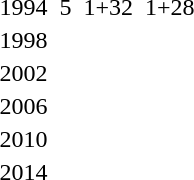<table>
<tr>
<td>1994</td>
<td></td>
<td>5</td>
<td></td>
<td>1+32</td>
<td></td>
<td>1+28</td>
</tr>
<tr>
<td>1998</td>
<td></td>
<td></td>
<td></td>
<td></td>
<td></td>
<td></td>
</tr>
<tr>
<td>2002</td>
<td></td>
<td></td>
<td></td>
<td></td>
<td></td>
<td></td>
</tr>
<tr>
<td>2006<br></td>
<td></td>
<td></td>
<td></td>
<td></td>
<td></td>
<td></td>
</tr>
<tr>
<td>2010<br></td>
<td></td>
<td></td>
<td></td>
<td></td>
<td></td>
<td></td>
</tr>
<tr>
<td>2014<br></td>
<td></td>
<td></td>
<td></td>
<td></td>
<td></td>
<td></td>
</tr>
</table>
